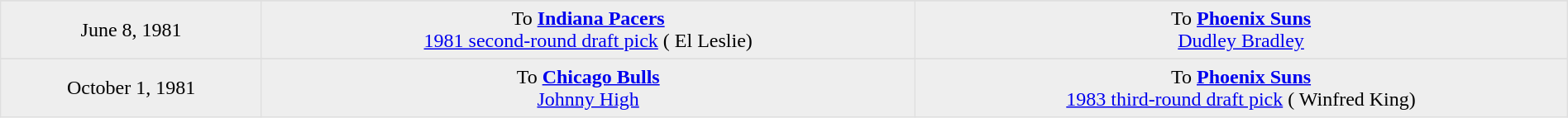<table border=1 style="border-collapse:collapse; text-align: center; width: 100%" bordercolor="#DFDFDF"  cellpadding="5">
<tr>
</tr>
<tr bgcolor="eeeeee">
<td style="width:12%">June 8, 1981</td>
<td style="width:30%" valign="top">To <strong><a href='#'>Indiana Pacers</a></strong><br><a href='#'>1981 second-round draft pick</a> ( El Leslie)</td>
<td style="width:30%" valign="top">To <strong><a href='#'>Phoenix Suns</a></strong><br> <a href='#'>Dudley Bradley</a></td>
</tr>
<tr>
</tr>
<tr bgcolor="eeeeee">
<td style="width:12%">October 1, 1981</td>
<td style="width:30%" valign="top">To <strong><a href='#'>Chicago Bulls</a></strong><br> <a href='#'>Johnny High</a></td>
<td style="width:30%" valign="top">To <strong><a href='#'>Phoenix Suns</a></strong><br><a href='#'>1983 third-round draft pick</a> ( Winfred King)</td>
</tr>
</table>
